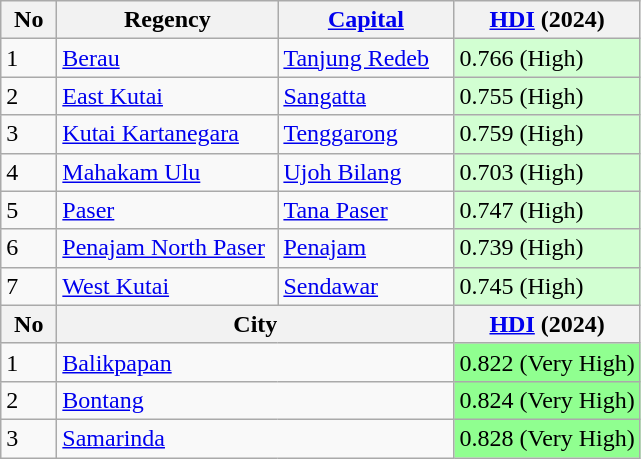<table class="wikitable sortable">
<tr>
<th width= "30">No</th>
<th width="140">Regency</th>
<th width="110"><a href='#'>Capital</a></th>
<th><a href='#'>HDI</a> (2024)</th>
</tr>
<tr>
<td>1</td>
<td><a href='#'>Berau</a></td>
<td><a href='#'>Tanjung Redeb</a></td>
<td style="background-color:#D2FFD2">0.766 (High)</td>
</tr>
<tr>
<td>2</td>
<td><a href='#'>East Kutai</a></td>
<td><a href='#'>Sangatta</a></td>
<td style="background-color:#D2FFD2">0.755 (High)</td>
</tr>
<tr>
<td>3</td>
<td><a href='#'>Kutai Kartanegara</a></td>
<td><a href='#'>Tenggarong</a></td>
<td style="background-color:#D2FFD2">0.759 (High)</td>
</tr>
<tr>
<td>4</td>
<td><a href='#'>Mahakam Ulu</a></td>
<td><a href='#'>Ujoh Bilang</a></td>
<td style="background-color:#D2FFD2">0.703 (High)</td>
</tr>
<tr>
<td>5</td>
<td><a href='#'>Paser</a></td>
<td><a href='#'>Tana Paser</a></td>
<td style="background-color:#D2FFD2">0.747 (High)</td>
</tr>
<tr>
<td>6</td>
<td><a href='#'>Penajam North Paser</a></td>
<td><a href='#'>Penajam</a></td>
<td style="background-color:#D2FFD2">0.739 (High)</td>
</tr>
<tr>
<td>7</td>
<td><a href='#'>West Kutai</a></td>
<td><a href='#'>Sendawar</a></td>
<td style="background-color:#D2FFD2">0.745 (High)</td>
</tr>
<tr>
<th>No</th>
<th colspan="2">City</th>
<th><a href='#'>HDI</a> (2024)</th>
</tr>
<tr>
<td>1</td>
<td colspan="2"><a href='#'>Balikpapan</a></td>
<td style="background-color:#90FF90">0.822 (Very High)</td>
</tr>
<tr>
<td>2</td>
<td colspan="2"><a href='#'>Bontang</a></td>
<td style="background-color:#90FF90">0.824 (Very High)</td>
</tr>
<tr>
<td>3</td>
<td colspan="2"><a href='#'>Samarinda</a></td>
<td style="background-color:#90FF90">0.828 (Very High)</td>
</tr>
</table>
